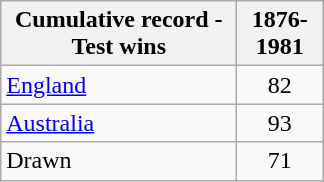<table class="wikitable" style="text-align:center;">
<tr>
<th width="150">Cumulative record - Test wins</th>
<th width="50">1876-1981</th>
</tr>
<tr>
<td style="text-align:left;"><a href='#'>England</a></td>
<td>82</td>
</tr>
<tr>
<td style="text-align:left;"><a href='#'>Australia</a></td>
<td>93</td>
</tr>
<tr>
<td style="text-align:left;">Drawn</td>
<td>71</td>
</tr>
</table>
